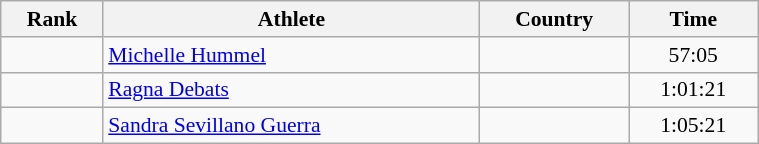<table class="wikitable" width=40% style="font-size:90%; text-align:center;">
<tr>
<th>Rank</th>
<th>Athlete</th>
<th>Country</th>
<th>Time</th>
</tr>
<tr>
<td></td>
<td align=left><a href='#'>Michelle Hummel</a></td>
<td align=left></td>
<td>57:05</td>
</tr>
<tr>
<td></td>
<td align=left><a href='#'>Ragna Debats</a></td>
<td align=left></td>
<td>1:01:21</td>
</tr>
<tr>
<td></td>
<td align=left><a href='#'>Sandra Sevillano Guerra</a></td>
<td align=left></td>
<td>1:05:21</td>
</tr>
</table>
